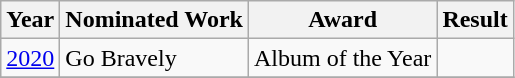<table class="wikitable">
<tr>
<th>Year</th>
<th>Nominated Work</th>
<th>Award</th>
<th>Result</th>
</tr>
<tr>
<td rowspan="1"><a href='#'>2020</a></td>
<td>Go Bravely</td>
<td>Album of the Year</td>
<td></td>
</tr>
<tr>
</tr>
</table>
